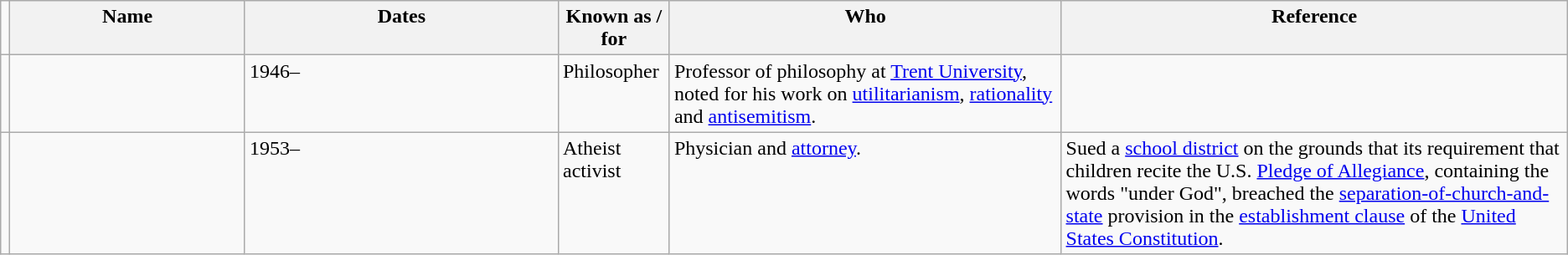<table class="wikitable sortable">
<tr style="vertical-align:top; text-align:left;">
<td></td>
<th style="width:15%;">Name</th>
<th class="unsortable"! style="width:20%;">Dates</th>
<th>Known as / for</th>
<th style="width:25%;">Who</th>
<th class="unsortable">Reference</th>
</tr>
<tr valign="top">
<td></td>
<td></td>
<td>1946–</td>
<td>Philosopher</td>
<td>Professor of philosophy at <a href='#'>Trent University</a>, noted for his work on <a href='#'>utilitarianism</a>, <a href='#'>rationality</a> and <a href='#'>antisemitism</a>.</td>
<td></td>
</tr>
<tr valign="top">
<td></td>
<td></td>
<td>1953–</td>
<td>Atheist activist</td>
<td>Physician and <a href='#'>attorney</a>.</td>
<td>Sued a <a href='#'>school district</a> on the grounds that its requirement that children recite the U.S. <a href='#'>Pledge of Allegiance</a>, containing the words "under God", breached the <a href='#'>separation-of-church-and-state</a> provision in the <a href='#'>establishment clause</a> of the <a href='#'>United States Constitution</a>.</td>
</tr>
</table>
